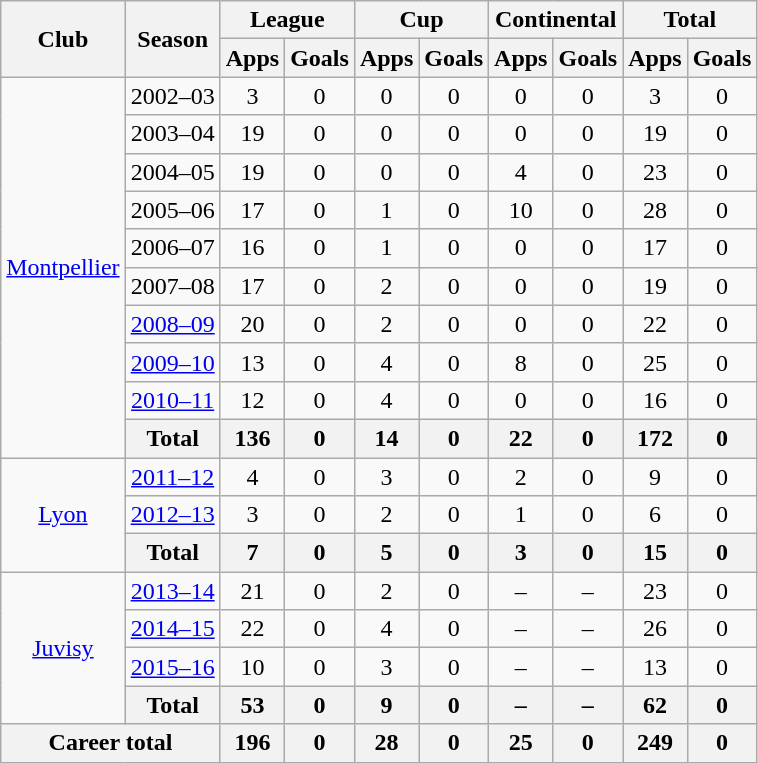<table class="wikitable" style="text-align: center;">
<tr>
<th rowspan="2">Club</th>
<th rowspan="2">Season</th>
<th colspan="2">League</th>
<th colspan="2">Cup</th>
<th colspan="2">Continental</th>
<th colspan="2">Total</th>
</tr>
<tr>
<th>Apps</th>
<th>Goals</th>
<th>Apps</th>
<th>Goals</th>
<th>Apps</th>
<th>Goals</th>
<th>Apps</th>
<th>Goals</th>
</tr>
<tr>
<td rowspan="10" valign="center"><a href='#'>Montpellier</a></td>
<td>2002–03</td>
<td>3</td>
<td>0</td>
<td>0</td>
<td>0</td>
<td>0</td>
<td>0</td>
<td>3</td>
<td>0</td>
</tr>
<tr>
<td>2003–04</td>
<td>19</td>
<td>0</td>
<td>0</td>
<td>0</td>
<td>0</td>
<td>0</td>
<td>19</td>
<td>0</td>
</tr>
<tr>
<td>2004–05</td>
<td>19</td>
<td>0</td>
<td>0</td>
<td>0</td>
<td>4</td>
<td>0</td>
<td>23</td>
<td>0</td>
</tr>
<tr>
<td>2005–06</td>
<td>17</td>
<td>0</td>
<td>1</td>
<td>0</td>
<td>10</td>
<td>0</td>
<td>28</td>
<td>0</td>
</tr>
<tr>
<td>2006–07</td>
<td>16</td>
<td>0</td>
<td>1</td>
<td>0</td>
<td>0</td>
<td>0</td>
<td>17</td>
<td>0</td>
</tr>
<tr>
<td>2007–08</td>
<td>17</td>
<td>0</td>
<td>2</td>
<td>0</td>
<td>0</td>
<td>0</td>
<td>19</td>
<td>0</td>
</tr>
<tr>
<td><a href='#'>2008–09</a></td>
<td>20</td>
<td>0</td>
<td>2</td>
<td>0</td>
<td>0</td>
<td>0</td>
<td>22</td>
<td>0</td>
</tr>
<tr>
<td><a href='#'>2009–10</a></td>
<td>13</td>
<td>0</td>
<td>4</td>
<td>0</td>
<td>8</td>
<td>0</td>
<td>25</td>
<td>0</td>
</tr>
<tr>
<td><a href='#'>2010–11</a></td>
<td>12</td>
<td>0</td>
<td>4</td>
<td>0</td>
<td>0</td>
<td>0</td>
<td>16</td>
<td>0</td>
</tr>
<tr>
<th>Total</th>
<th>136</th>
<th>0</th>
<th>14</th>
<th>0</th>
<th>22</th>
<th>0</th>
<th>172</th>
<th>0</th>
</tr>
<tr>
<td rowspan="3" valign="center"><a href='#'>Lyon</a></td>
<td><a href='#'>2011–12</a></td>
<td>4</td>
<td>0</td>
<td>3</td>
<td>0</td>
<td>2</td>
<td>0</td>
<td>9</td>
<td>0</td>
</tr>
<tr>
<td><a href='#'>2012–13</a></td>
<td>3</td>
<td>0</td>
<td>2</td>
<td>0</td>
<td>1</td>
<td>0</td>
<td>6</td>
<td>0</td>
</tr>
<tr>
<th>Total</th>
<th>7</th>
<th>0</th>
<th>5</th>
<th>0</th>
<th>3</th>
<th>0</th>
<th>15</th>
<th>0</th>
</tr>
<tr>
<td rowspan="4" valign="center"><a href='#'>Juvisy</a></td>
<td><a href='#'>2013–14</a></td>
<td>21</td>
<td>0</td>
<td>2</td>
<td>0</td>
<td>–</td>
<td>–</td>
<td>23</td>
<td>0</td>
</tr>
<tr>
<td><a href='#'>2014–15</a></td>
<td>22</td>
<td>0</td>
<td>4</td>
<td>0</td>
<td>–</td>
<td>–</td>
<td>26</td>
<td>0</td>
</tr>
<tr>
<td><a href='#'>2015–16</a></td>
<td>10</td>
<td>0</td>
<td>3</td>
<td>0</td>
<td>–</td>
<td>–</td>
<td>13</td>
<td>0</td>
</tr>
<tr>
<th>Total</th>
<th>53</th>
<th>0</th>
<th>9</th>
<th>0</th>
<th>–</th>
<th>–</th>
<th>62</th>
<th>0</th>
</tr>
<tr>
<th colspan="2">Career total</th>
<th>196</th>
<th>0</th>
<th>28</th>
<th>0</th>
<th>25</th>
<th>0</th>
<th>249</th>
<th>0</th>
</tr>
</table>
